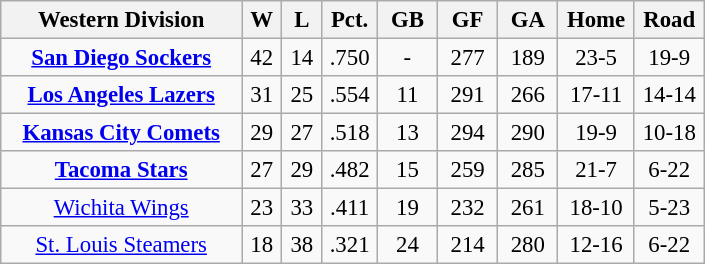<table class="wikitable" width="470" style="font-size:95%; text-align:center">
<tr>
<th width="30%">Western Division</th>
<th width="5%">W</th>
<th width="5%">L</th>
<th width="5%">Pct.</th>
<th width="7.5%">GB</th>
<th width="7.5%">GF</th>
<th width="7.5%">GA</th>
<th width="7.5%">Home</th>
<th width="7.5%">Road</th>
</tr>
<tr>
<td><strong><a href='#'>San Diego Sockers</a></strong></td>
<td>42</td>
<td>14</td>
<td>.750</td>
<td>-</td>
<td>277</td>
<td>189</td>
<td>23-5</td>
<td>19-9</td>
</tr>
<tr>
<td><strong><a href='#'>Los Angeles Lazers</a></strong></td>
<td>31</td>
<td>25</td>
<td>.554</td>
<td>11</td>
<td>291</td>
<td>266</td>
<td>17-11</td>
<td>14-14</td>
</tr>
<tr>
<td><strong><a href='#'>Kansas City Comets</a></strong></td>
<td>29</td>
<td>27</td>
<td>.518</td>
<td>13</td>
<td>294</td>
<td>290</td>
<td>19-9</td>
<td>10-18</td>
</tr>
<tr>
<td><strong><a href='#'>Tacoma Stars</a></strong></td>
<td>27</td>
<td>29</td>
<td>.482</td>
<td>15</td>
<td>259</td>
<td>285</td>
<td>21-7</td>
<td>6-22</td>
</tr>
<tr>
<td><a href='#'>Wichita Wings</a></td>
<td>23</td>
<td>33</td>
<td>.411</td>
<td>19</td>
<td>232</td>
<td>261</td>
<td>18-10</td>
<td>5-23</td>
</tr>
<tr>
<td><a href='#'>St. Louis Steamers</a></td>
<td>18</td>
<td>38</td>
<td>.321</td>
<td>24</td>
<td>214</td>
<td>280</td>
<td>12-16</td>
<td>6-22</td>
</tr>
</table>
